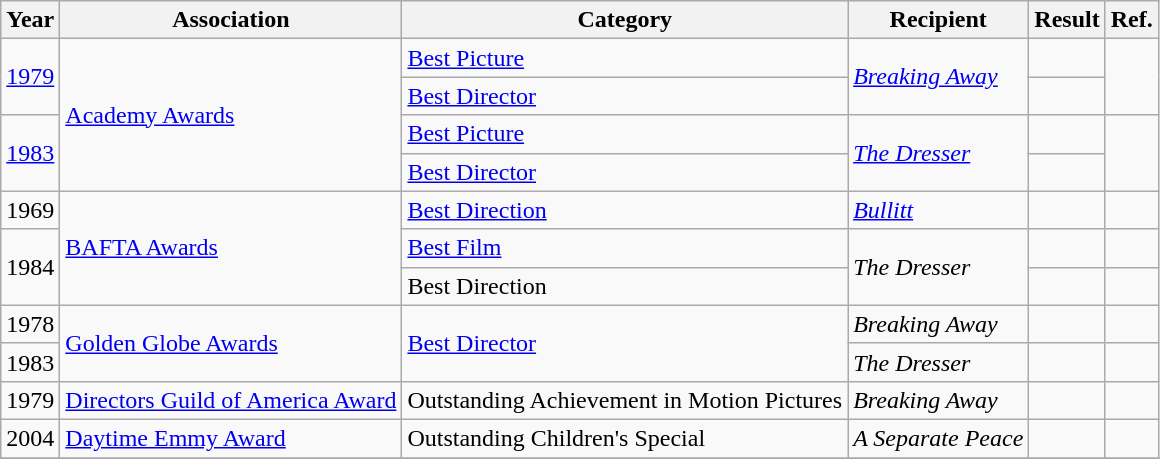<table class="wikitable">
<tr>
<th>Year</th>
<th>Association</th>
<th>Category</th>
<th>Recipient</th>
<th>Result</th>
<th>Ref.</th>
</tr>
<tr>
<td rowspan="2"><a href='#'>1979</a></td>
<td rowspan=4><a href='#'>Academy Awards</a></td>
<td><a href='#'>Best Picture</a></td>
<td rowspan="2"><em><a href='#'>Breaking Away</a></em></td>
<td></td>
<td rowspan="2"></td>
</tr>
<tr>
<td><a href='#'>Best Director</a></td>
<td></td>
</tr>
<tr>
<td rowspan=2><a href='#'>1983</a></td>
<td><a href='#'>Best Picture</a></td>
<td rowspan="2"><a href='#'><em>The Dresser</em></a></td>
<td></td>
<td rowspan=2></td>
</tr>
<tr>
<td><a href='#'>Best Director</a></td>
<td></td>
</tr>
<tr>
<td>1969</td>
<td rowspan=3><a href='#'>BAFTA Awards</a></td>
<td><a href='#'>Best Direction</a></td>
<td><em><a href='#'>Bullitt</a></em></td>
<td></td>
<td></td>
</tr>
<tr>
<td rowspan=2>1984</td>
<td><a href='#'>Best Film</a></td>
<td rowspan=2><em>The Dresser</em></td>
<td></td>
<td></td>
</tr>
<tr>
<td>Best Direction</td>
<td></td>
<td></td>
</tr>
<tr>
<td>1978</td>
<td rowspan=2><a href='#'>Golden Globe Awards</a></td>
<td rowspan=2><a href='#'>Best Director</a></td>
<td><em>Breaking Away</em></td>
<td></td>
<td></td>
</tr>
<tr>
<td>1983</td>
<td><em>The Dresser</em></td>
<td></td>
<td></td>
</tr>
<tr>
<td>1979</td>
<td><a href='#'>Directors Guild of America Award</a></td>
<td>Outstanding Achievement in Motion Pictures</td>
<td><em>Breaking Away</em></td>
<td></td>
<td></td>
</tr>
<tr>
<td>2004</td>
<td><a href='#'>Daytime Emmy Award</a></td>
<td>Outstanding Children's Special</td>
<td><em>A Separate Peace</em></td>
<td></td>
<td></td>
</tr>
<tr>
</tr>
</table>
